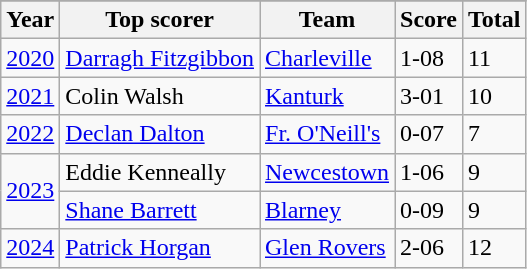<table class="wikitable sortable">
<tr>
</tr>
<tr>
<th>Year</th>
<th>Top scorer</th>
<th>Team</th>
<th>Score</th>
<th>Total</th>
</tr>
<tr>
<td><a href='#'>2020</a></td>
<td style="text-align:left;"><a href='#'>Darragh Fitzgibbon</a></td>
<td style="text-align:left;"><a href='#'>Charleville</a></td>
<td>1-08</td>
<td>11</td>
</tr>
<tr>
<td><a href='#'>2021</a></td>
<td style="text-align:left;">Colin Walsh</td>
<td style="text-align:left;"><a href='#'>Kanturk</a></td>
<td>3-01</td>
<td>10</td>
</tr>
<tr>
<td><a href='#'>2022</a></td>
<td style="text-align:left;"><a href='#'>Declan Dalton</a></td>
<td style="text-align:left;"><a href='#'>Fr. O'Neill's</a></td>
<td>0-07</td>
<td>7</td>
</tr>
<tr>
<td rowspan=2><a href='#'>2023</a></td>
<td style="text-align:left;">Eddie Kenneally</td>
<td style="text-align:left;"><a href='#'>Newcestown</a></td>
<td>1-06</td>
<td>9</td>
</tr>
<tr>
<td style="text-align:left;"><a href='#'>Shane Barrett</a></td>
<td style="text-align:left;"><a href='#'>Blarney</a></td>
<td>0-09</td>
<td>9</td>
</tr>
<tr>
<td><a href='#'>2024</a></td>
<td style="text-align:left;"><a href='#'>Patrick Horgan</a></td>
<td style="text-align:left;"><a href='#'>Glen Rovers</a></td>
<td>2-06</td>
<td>12</td>
</tr>
</table>
